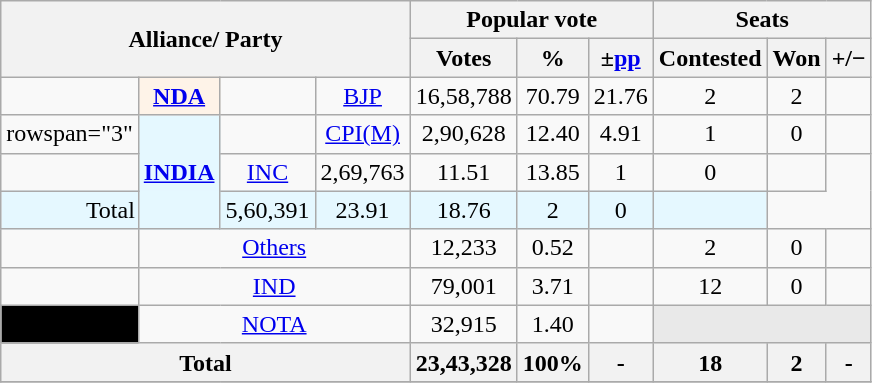<table class="wikitable sortable" style="text-align:center;">
<tr>
<th colspan="4" rowspan="2">Alliance/ Party</th>
<th colspan="3">Popular vote</th>
<th colspan="3">Seats</th>
</tr>
<tr>
<th>Votes</th>
<th>%</th>
<th>±<a href='#'>pp</a></th>
<th>Contested</th>
<th>Won</th>
<th><strong>+/−</strong></th>
</tr>
<tr>
<td></td>
<th style="background:#fef3e8"><a href='#'>NDA</a></th>
<td></td>
<td><a href='#'>BJP</a></td>
<td>16,58,788</td>
<td>70.79</td>
<td>21.76</td>
<td>2</td>
<td>2</td>
<td></td>
</tr>
<tr>
<td>rowspan="3" </td>
<th rowspan="3"style="background:#E5F8FF"><a href='#'>INDIA</a></th>
<td></td>
<td><a href='#'>CPI(M)</a></td>
<td>2,90,628</td>
<td>12.40</td>
<td>4.91</td>
<td>1</td>
<td>0</td>
<td></td>
</tr>
<tr>
<td></td>
<td><a href='#'>INC</a></td>
<td>2,69,763</td>
<td>11.51</td>
<td>13.85</td>
<td>1</td>
<td>0</td>
<td></td>
</tr>
<tr>
<td colspan="2"style="background:#E5F8FF">Total</td>
<td style="background:#E5F8FF">5,60,391</td>
<td style="background:#E5F8FF">23.91</td>
<td style="background:#E5F8FF">18.76</td>
<td style="background:#E5F8FF">2</td>
<td style="background:#E5F8FF">0</td>
<td style="background:#E5F8FF"></td>
</tr>
<tr>
<td></td>
<td colspan="3"><a href='#'>Others</a></td>
<td>12,233</td>
<td>0.52</td>
<td></td>
<td>2</td>
<td>0</td>
<td></td>
</tr>
<tr>
<td></td>
<td colspan="3"><a href='#'>IND</a></td>
<td>79,001</td>
<td>3.71</td>
<td></td>
<td>12</td>
<td>0</td>
<td></td>
</tr>
<tr>
<td bgcolor="Black"></td>
<td colspan="3"><a href='#'>NOTA</a></td>
<td>32,915</td>
<td>1.40</td>
<td></td>
<th colspan="3" style="background-color:#E9E9E9"></th>
</tr>
<tr>
<th colspan="4">Total</th>
<th>23,43,328</th>
<th>100%</th>
<th>-</th>
<th>18</th>
<th>2</th>
<th>-</th>
</tr>
<tr>
</tr>
</table>
